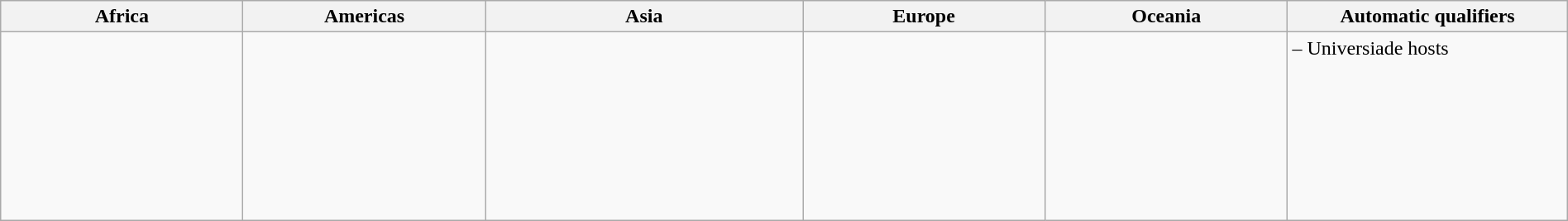<table class=wikitable width=100%>
<tr>
<th width=13%>Africa</th>
<th width=13%>Americas</th>
<th width=17%>Asia</th>
<th width=13%>Europe</th>
<th width=13%>Oceania</th>
<th width=15%>Automatic qualifiers</th>
</tr>
<tr valign=top>
<td></td>
<td><br><br></td>
<td><br></td>
<td><br><br><br><br><br><br>  <br>  <br></td>
<td></td>
<td>– Universiade hosts</td>
</tr>
</table>
